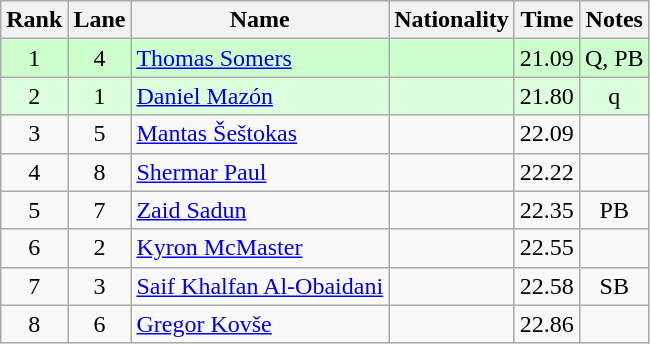<table class="wikitable sortable" style="text-align:center">
<tr>
<th>Rank</th>
<th>Lane</th>
<th>Name</th>
<th>Nationality</th>
<th>Time</th>
<th>Notes</th>
</tr>
<tr bgcolor=ccffcc>
<td>1</td>
<td>4</td>
<td align=left><a href='#'>Thomas Somers</a></td>
<td align=left></td>
<td>21.09</td>
<td>Q, PB</td>
</tr>
<tr bgcolor=ddffdd>
<td>2</td>
<td>1</td>
<td align=left><a href='#'>Daniel Mazón</a></td>
<td align=left></td>
<td>21.80</td>
<td>q</td>
</tr>
<tr>
<td>3</td>
<td>5</td>
<td align=left><a href='#'>Mantas Šeštokas</a></td>
<td align=left></td>
<td>22.09</td>
<td></td>
</tr>
<tr>
<td>4</td>
<td>8</td>
<td align=left><a href='#'>Shermar Paul</a></td>
<td align=left></td>
<td>22.22</td>
<td></td>
</tr>
<tr>
<td>5</td>
<td>7</td>
<td align=left><a href='#'>Zaid Sadun</a></td>
<td align=left></td>
<td>22.35</td>
<td>PB</td>
</tr>
<tr>
<td>6</td>
<td>2</td>
<td align=left><a href='#'>Kyron McMaster</a></td>
<td align=left></td>
<td>22.55</td>
<td></td>
</tr>
<tr>
<td>7</td>
<td>3</td>
<td align=left><a href='#'>Saif Khalfan Al-Obaidani</a></td>
<td align=left></td>
<td>22.58</td>
<td>SB</td>
</tr>
<tr>
<td>8</td>
<td>6</td>
<td align=left><a href='#'>Gregor Kovše</a></td>
<td align=left></td>
<td>22.86</td>
<td></td>
</tr>
</table>
